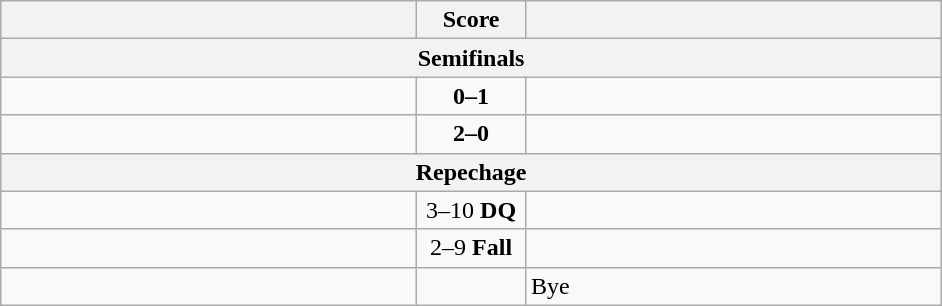<table class="wikitable" style="text-align: left;">
<tr>
<th align="right" width="270"></th>
<th width="65">Score</th>
<th align="left" width="270"></th>
</tr>
<tr>
<th colspan="3">Semifinals</th>
</tr>
<tr>
<td></td>
<td align=center><strong>0–1</strong></td>
<td><strong></strong></td>
</tr>
<tr>
<td><strong></strong></td>
<td align=center><strong>2–0</strong></td>
<td></td>
</tr>
<tr>
<th colspan="3">Repechage</th>
</tr>
<tr>
<td></td>
<td align=center>3–10 <strong>DQ</strong></td>
<td><strong></strong></td>
</tr>
<tr>
<td></td>
<td align=center>2–9 <strong>Fall</strong></td>
<td><strong></strong></td>
</tr>
<tr>
<td><strong></strong></td>
<td align=center></td>
<td>Bye</td>
</tr>
</table>
